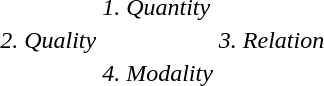<table style="margin:1em auto;">
<tr>
<td></td>
<td><em>1. Quantity</em></td>
<td></td>
</tr>
<tr>
<td><em>2. Quality</em><br></td>
<td></td>
<td width=250><em>3. Relation</em><br></td>
</tr>
<tr>
<td></td>
<td><em>4. Modality</em><br></td>
</tr>
</table>
